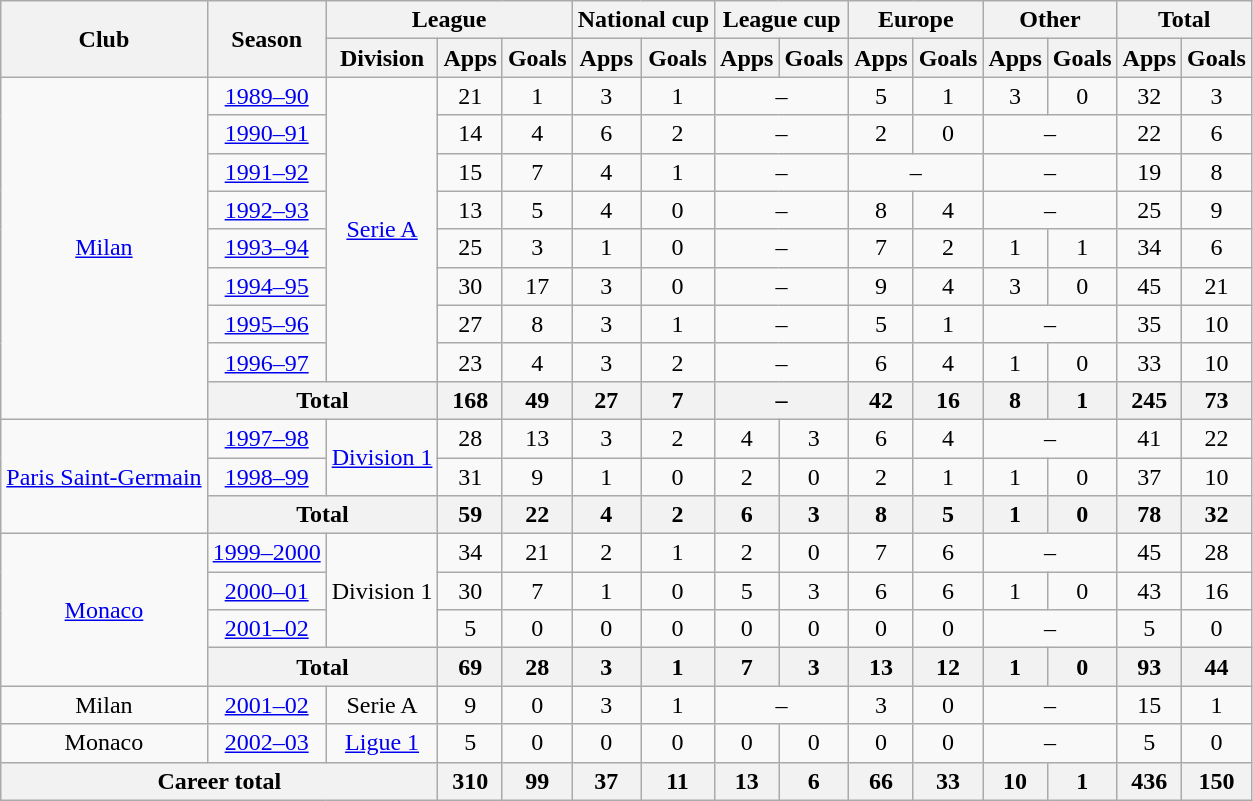<table class="wikitable" style="text-align:center">
<tr>
<th rowspan="2">Club</th>
<th rowspan="2">Season</th>
<th colspan="3">League</th>
<th colspan="2">National cup</th>
<th colspan="2">League cup</th>
<th colspan="2">Europe</th>
<th colspan="2">Other</th>
<th colspan="2">Total</th>
</tr>
<tr>
<th>Division</th>
<th>Apps</th>
<th>Goals</th>
<th>Apps</th>
<th>Goals</th>
<th>Apps</th>
<th>Goals</th>
<th>Apps</th>
<th>Goals</th>
<th>Apps</th>
<th>Goals</th>
<th>Apps</th>
<th>Goals</th>
</tr>
<tr>
<td rowspan="9"><a href='#'>Milan</a></td>
<td><a href='#'>1989–90</a></td>
<td rowspan="8"><a href='#'>Serie A</a></td>
<td>21</td>
<td>1</td>
<td>3</td>
<td>1</td>
<td colspan="2">–</td>
<td>5</td>
<td>1</td>
<td>3</td>
<td>0</td>
<td>32</td>
<td>3</td>
</tr>
<tr>
<td><a href='#'>1990–91</a></td>
<td>14</td>
<td>4</td>
<td>6</td>
<td>2</td>
<td colspan="2">–</td>
<td>2</td>
<td>0</td>
<td colspan="2">–</td>
<td>22</td>
<td>6</td>
</tr>
<tr>
<td><a href='#'>1991–92</a></td>
<td>15</td>
<td>7</td>
<td>4</td>
<td>1</td>
<td colspan="2">–</td>
<td colspan="2">–</td>
<td colspan="2">–</td>
<td>19</td>
<td>8</td>
</tr>
<tr>
<td><a href='#'>1992–93</a></td>
<td>13</td>
<td>5</td>
<td>4</td>
<td>0</td>
<td colspan="2">–</td>
<td>8</td>
<td>4</td>
<td colspan="2">–</td>
<td>25</td>
<td>9</td>
</tr>
<tr>
<td><a href='#'>1993–94</a></td>
<td>25</td>
<td>3</td>
<td>1</td>
<td>0</td>
<td colspan="2">–</td>
<td>7</td>
<td>2</td>
<td>1</td>
<td>1</td>
<td>34</td>
<td>6</td>
</tr>
<tr>
<td><a href='#'>1994–95</a></td>
<td>30</td>
<td>17</td>
<td>3</td>
<td>0</td>
<td colspan="2">–</td>
<td>9</td>
<td>4</td>
<td>3</td>
<td>0</td>
<td>45</td>
<td>21</td>
</tr>
<tr>
<td><a href='#'>1995–96</a></td>
<td>27</td>
<td>8</td>
<td>3</td>
<td>1</td>
<td colspan="2">–</td>
<td>5</td>
<td>1</td>
<td colspan="2">–</td>
<td>35</td>
<td>10</td>
</tr>
<tr>
<td><a href='#'>1996–97</a></td>
<td>23</td>
<td>4</td>
<td>3</td>
<td>2</td>
<td colspan="2">–</td>
<td>6</td>
<td>4</td>
<td>1</td>
<td>0</td>
<td>33</td>
<td>10</td>
</tr>
<tr>
<th colspan="2">Total</th>
<th>168</th>
<th>49</th>
<th>27</th>
<th>7</th>
<th colspan="2">–</th>
<th>42</th>
<th>16</th>
<th>8</th>
<th>1</th>
<th>245</th>
<th>73</th>
</tr>
<tr>
<td rowspan="3"><a href='#'>Paris Saint-Germain</a></td>
<td><a href='#'>1997–98</a></td>
<td rowspan="2"><a href='#'>Division 1</a></td>
<td>28</td>
<td>13</td>
<td>3</td>
<td>2</td>
<td>4</td>
<td>3</td>
<td>6</td>
<td>4</td>
<td colspan="2">–</td>
<td>41</td>
<td>22</td>
</tr>
<tr>
<td><a href='#'>1998–99</a></td>
<td>31</td>
<td>9</td>
<td>1</td>
<td>0</td>
<td>2</td>
<td>0</td>
<td>2</td>
<td>1</td>
<td>1</td>
<td>0</td>
<td>37</td>
<td>10</td>
</tr>
<tr>
<th colspan="2">Total</th>
<th>59</th>
<th>22</th>
<th>4</th>
<th>2</th>
<th>6</th>
<th>3</th>
<th>8</th>
<th>5</th>
<th>1</th>
<th>0</th>
<th>78</th>
<th>32</th>
</tr>
<tr>
<td rowspan="4"><a href='#'>Monaco</a></td>
<td><a href='#'>1999–2000</a></td>
<td rowspan="3">Division 1</td>
<td>34</td>
<td>21</td>
<td>2</td>
<td>1</td>
<td>2</td>
<td>0</td>
<td>7</td>
<td>6</td>
<td colspan="2">–</td>
<td>45</td>
<td>28</td>
</tr>
<tr>
<td><a href='#'>2000–01</a></td>
<td>30</td>
<td>7</td>
<td>1</td>
<td>0</td>
<td>5</td>
<td>3</td>
<td>6</td>
<td>6</td>
<td>1</td>
<td>0</td>
<td>43</td>
<td>16</td>
</tr>
<tr>
<td><a href='#'>2001–02</a></td>
<td>5</td>
<td>0</td>
<td>0</td>
<td>0</td>
<td>0</td>
<td>0</td>
<td>0</td>
<td>0</td>
<td colspan="2">–</td>
<td>5</td>
<td>0</td>
</tr>
<tr>
<th colspan="2">Total</th>
<th>69</th>
<th>28</th>
<th>3</th>
<th>1</th>
<th>7</th>
<th>3</th>
<th>13</th>
<th>12</th>
<th>1</th>
<th>0</th>
<th>93</th>
<th>44</th>
</tr>
<tr>
<td>Milan</td>
<td><a href='#'>2001–02</a></td>
<td>Serie A</td>
<td>9</td>
<td>0</td>
<td>3</td>
<td>1</td>
<td colspan="2">–</td>
<td>3</td>
<td>0</td>
<td colspan="2">–</td>
<td>15</td>
<td>1</td>
</tr>
<tr>
<td>Monaco</td>
<td><a href='#'>2002–03</a></td>
<td><a href='#'>Ligue 1</a></td>
<td>5</td>
<td>0</td>
<td>0</td>
<td>0</td>
<td>0</td>
<td>0</td>
<td>0</td>
<td>0</td>
<td colspan="2">–</td>
<td>5</td>
<td>0</td>
</tr>
<tr>
<th colspan="3">Career total</th>
<th>310</th>
<th>99</th>
<th>37</th>
<th>11</th>
<th>13</th>
<th>6</th>
<th>66</th>
<th>33</th>
<th>10</th>
<th>1</th>
<th>436</th>
<th>150</th>
</tr>
</table>
